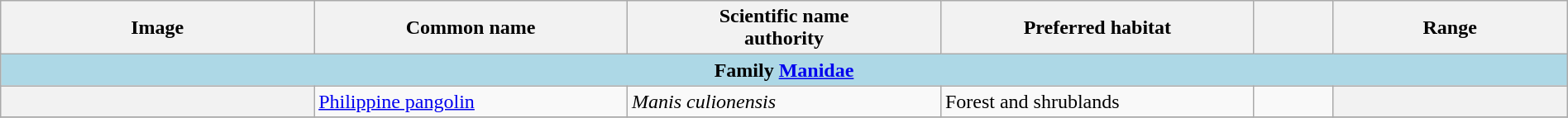<table width=100% class="wikitable unsortable plainrowheaders">
<tr>
<th width="20%" style="text-align: center;">Image</th>
<th width="20%">Common name</th>
<th width="20%">Scientific name<br>authority</th>
<th width="20%">Preferred habitat</th>
<th width="5%"></th>
<th width="15%">Range</th>
</tr>
<tr>
<td style="text-align:center;background:lightblue;" colspan=6><strong>Family <a href='#'>Manidae</a></strong></td>
</tr>
<tr>
<th style="text-align: center;"></th>
<td><a href='#'>Philippine pangolin</a></td>
<td><em>Manis culionensis</em><br></td>
<td>Forest and shrublands</td>
<td><br></td>
<th style="text-align: center;"></th>
</tr>
<tr>
</tr>
</table>
